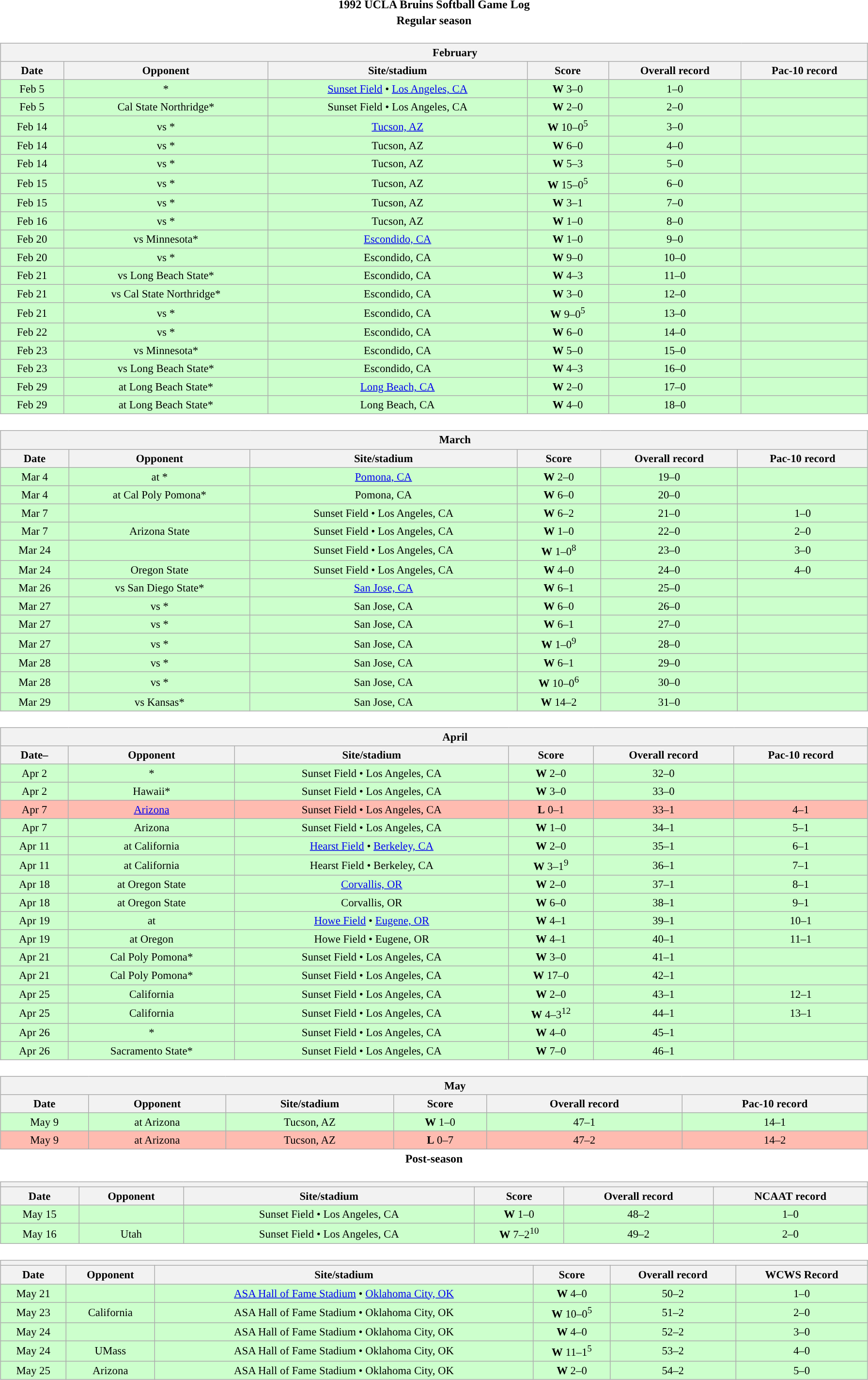<table class="toccolours" width=95% style="margin:1.5em auto; text-align:center;">
<tr>
<th colspan=2>1992 UCLA Bruins Softball Game Log</th>
</tr>
<tr>
<th colspan=2>Regular season</th>
</tr>
<tr valign="top">
<td><br><table class="wikitable collapsible collapsed" style="margin:auto; font-size:95%; width:100%">
<tr>
<th colspan=10 style="padding-left:4em;">February</th>
</tr>
<tr>
<th>Date</th>
<th>Opponent</th>
<th>Site/stadium</th>
<th>Score</th>
<th>Overall record</th>
<th>Pac-10 record</th>
</tr>
<tr bgcolor=ccffcc>
<td>Feb 5</td>
<td>*</td>
<td><a href='#'>Sunset Field</a> • <a href='#'>Los Angeles, CA</a></td>
<td><strong>W</strong> 3–0</td>
<td>1–0</td>
<td></td>
</tr>
<tr bgcolor=ccffcc>
<td>Feb 5</td>
<td>Cal State Northridge*</td>
<td>Sunset Field • Los Angeles, CA</td>
<td><strong>W</strong> 2–0</td>
<td>2–0</td>
<td></td>
</tr>
<tr bgcolor=ccffcc>
<td>Feb 14</td>
<td>vs *</td>
<td><a href='#'>Tucson, AZ</a></td>
<td><strong>W</strong> 10–0<sup>5</sup></td>
<td>3–0</td>
<td></td>
</tr>
<tr bgcolor=ccffcc>
<td>Feb 14</td>
<td>vs *</td>
<td>Tucson, AZ</td>
<td><strong>W</strong> 6–0</td>
<td>4–0</td>
<td></td>
</tr>
<tr bgcolor=ccffcc>
<td>Feb 14</td>
<td>vs *</td>
<td>Tucson, AZ</td>
<td><strong>W</strong> 5–3</td>
<td>5–0</td>
<td></td>
</tr>
<tr bgcolor=ccffcc>
<td>Feb 15</td>
<td>vs *</td>
<td>Tucson, AZ</td>
<td><strong>W</strong> 15–0<sup>5</sup></td>
<td>6–0</td>
<td></td>
</tr>
<tr bgcolor=ccffcc>
<td>Feb 15</td>
<td>vs *</td>
<td>Tucson, AZ</td>
<td><strong>W</strong> 3–1</td>
<td>7–0</td>
<td></td>
</tr>
<tr bgcolor=ccffcc>
<td>Feb 16</td>
<td>vs *</td>
<td>Tucson, AZ</td>
<td><strong>W</strong> 1–0</td>
<td>8–0</td>
<td></td>
</tr>
<tr bgcolor=ccffcc>
<td>Feb 20</td>
<td>vs Minnesota*</td>
<td><a href='#'>Escondido, CA</a></td>
<td><strong>W</strong> 1–0</td>
<td>9–0</td>
<td></td>
</tr>
<tr bgcolor=ccffcc>
<td>Feb 20</td>
<td>vs *</td>
<td>Escondido, CA</td>
<td><strong>W</strong> 9–0</td>
<td>10–0</td>
<td></td>
</tr>
<tr bgcolor=ccffcc>
<td>Feb 21</td>
<td>vs Long Beach State*</td>
<td>Escondido, CA</td>
<td><strong>W</strong> 4–3</td>
<td>11–0</td>
<td></td>
</tr>
<tr bgcolor=ccffcc>
<td>Feb 21</td>
<td>vs Cal State Northridge*</td>
<td>Escondido, CA</td>
<td><strong>W</strong> 3–0</td>
<td>12–0</td>
<td></td>
</tr>
<tr bgcolor=ccffcc>
<td>Feb 21</td>
<td>vs *</td>
<td>Escondido, CA</td>
<td><strong>W</strong> 9–0<sup>5</sup></td>
<td>13–0</td>
<td></td>
</tr>
<tr bgcolor=ccffcc>
<td>Feb 22</td>
<td>vs *</td>
<td>Escondido, CA</td>
<td><strong>W</strong> 6–0</td>
<td>14–0</td>
<td></td>
</tr>
<tr bgcolor=ccffcc>
<td>Feb 23</td>
<td>vs Minnesota*</td>
<td>Escondido, CA</td>
<td><strong>W</strong> 5–0</td>
<td>15–0</td>
<td></td>
</tr>
<tr bgcolor=ccffcc>
<td>Feb 23</td>
<td>vs Long Beach State*</td>
<td>Escondido, CA</td>
<td><strong>W</strong> 4–3</td>
<td>16–0</td>
<td></td>
</tr>
<tr bgcolor=ccffcc>
<td>Feb 29</td>
<td>at Long Beach State*</td>
<td><a href='#'>Long Beach, CA</a></td>
<td><strong>W</strong> 2–0</td>
<td>17–0</td>
<td></td>
</tr>
<tr bgcolor=ccffcc>
<td>Feb 29</td>
<td>at Long Beach State*</td>
<td>Long Beach, CA</td>
<td><strong>W</strong> 4–0</td>
<td>18–0</td>
<td></td>
</tr>
</table>
</td>
</tr>
<tr>
<td><br><table class="wikitable collapsible collapsed" style="margin:auto; font-size:95%; width:100%">
<tr>
<th colspan=10 style="padding-left:4em;">March</th>
</tr>
<tr>
<th>Date</th>
<th>Opponent</th>
<th>Site/stadium</th>
<th>Score</th>
<th>Overall record</th>
<th>Pac-10 record</th>
</tr>
<tr bgcolor=ccffcc>
<td>Mar 4</td>
<td>at *</td>
<td><a href='#'>Pomona, CA</a></td>
<td><strong>W</strong> 2–0</td>
<td>19–0</td>
<td></td>
</tr>
<tr bgcolor=ccffcc>
<td>Mar 4</td>
<td>at Cal Poly Pomona*</td>
<td>Pomona, CA</td>
<td><strong>W</strong> 6–0</td>
<td>20–0</td>
<td></td>
</tr>
<tr bgcolor=ccffcc>
<td>Mar 7</td>
<td></td>
<td>Sunset Field • Los Angeles, CA</td>
<td><strong>W</strong> 6–2</td>
<td>21–0</td>
<td>1–0</td>
</tr>
<tr bgcolor=ccffcc>
<td>Mar 7</td>
<td>Arizona State</td>
<td>Sunset Field • Los Angeles, CA</td>
<td><strong>W</strong> 1–0</td>
<td>22–0</td>
<td>2–0</td>
</tr>
<tr bgcolor=ccffcc>
<td>Mar 24</td>
<td></td>
<td>Sunset Field • Los Angeles, CA</td>
<td><strong>W</strong> 1–0<sup>8</sup></td>
<td>23–0</td>
<td>3–0</td>
</tr>
<tr bgcolor=ccffcc>
<td>Mar 24</td>
<td>Oregon State</td>
<td>Sunset Field • Los Angeles, CA</td>
<td><strong>W</strong> 4–0</td>
<td>24–0</td>
<td>4–0</td>
</tr>
<tr bgcolor=ccffcc>
<td>Mar 26</td>
<td>vs San Diego State*</td>
<td><a href='#'>San Jose, CA</a></td>
<td><strong>W</strong> 6–1</td>
<td>25–0</td>
<td></td>
</tr>
<tr bgcolor=ccffcc>
<td>Mar 27</td>
<td>vs *</td>
<td>San Jose, CA</td>
<td><strong>W</strong> 6–0</td>
<td>26–0</td>
<td></td>
</tr>
<tr bgcolor=ccffcc>
<td>Mar 27</td>
<td>vs *</td>
<td>San Jose, CA</td>
<td><strong>W</strong> 6–1</td>
<td>27–0</td>
<td></td>
</tr>
<tr bgcolor=ccffcc>
<td>Mar 27</td>
<td>vs *</td>
<td>San Jose, CA</td>
<td><strong>W</strong> 1–0<sup>9</sup></td>
<td>28–0</td>
<td></td>
</tr>
<tr bgcolor=ccffcc>
<td>Mar 28</td>
<td>vs *</td>
<td>San Jose, CA</td>
<td><strong>W</strong> 6–1</td>
<td>29–0</td>
<td></td>
</tr>
<tr bgcolor=ccffcc>
<td>Mar 28</td>
<td>vs *</td>
<td>San Jose, CA</td>
<td><strong>W</strong> 10–0<sup>6</sup></td>
<td>30–0</td>
<td></td>
</tr>
<tr bgcolor=ccffcc>
<td>Mar 29</td>
<td>vs Kansas*</td>
<td>San Jose, CA</td>
<td><strong>W</strong> 14–2</td>
<td>31–0</td>
<td></td>
</tr>
</table>
</td>
</tr>
<tr>
<td><br><table class="wikitable collapsible collapsed" style="margin:auto; font-size:95%; width:100%">
<tr>
<th colspan=10 style="padding-left:4em;">April</th>
</tr>
<tr>
<th>Date–</th>
<th>Opponent</th>
<th>Site/stadium</th>
<th>Score</th>
<th>Overall record</th>
<th>Pac-10 record</th>
</tr>
<tr bgcolor=ccffcc>
<td>Apr 2</td>
<td>*</td>
<td>Sunset Field • Los Angeles, CA</td>
<td><strong>W</strong> 2–0</td>
<td>32–0</td>
<td></td>
</tr>
<tr bgcolor=ccffcc>
<td>Apr 2</td>
<td>Hawaii*</td>
<td>Sunset Field • Los Angeles, CA</td>
<td><strong>W</strong> 3–0</td>
<td>33–0</td>
<td></td>
</tr>
<tr bgcolor=ffbbb>
<td>Apr 7</td>
<td><a href='#'>Arizona</a></td>
<td>Sunset Field • Los Angeles, CA</td>
<td><strong>L</strong> 0–1</td>
<td>33–1</td>
<td>4–1</td>
</tr>
<tr bgcolor=ccffcc>
<td>Apr 7</td>
<td>Arizona</td>
<td>Sunset Field • Los Angeles, CA</td>
<td><strong>W</strong> 1–0</td>
<td>34–1</td>
<td>5–1</td>
</tr>
<tr bgcolor=ccffcc>
<td>Apr 11</td>
<td>at California</td>
<td><a href='#'>Hearst Field</a> • <a href='#'>Berkeley, CA</a></td>
<td><strong>W</strong> 2–0</td>
<td>35–1</td>
<td>6–1</td>
</tr>
<tr bgcolor=ccffcc>
<td>Apr 11</td>
<td>at California</td>
<td>Hearst Field • Berkeley, CA</td>
<td><strong>W</strong> 3–1<sup>9</sup></td>
<td>36–1</td>
<td>7–1</td>
</tr>
<tr bgcolor=ccffcc>
<td>Apr 18</td>
<td>at Oregon State</td>
<td><a href='#'>Corvallis, OR</a></td>
<td><strong>W</strong> 2–0</td>
<td>37–1</td>
<td>8–1</td>
</tr>
<tr bgcolor=ccffcc>
<td>Apr 18</td>
<td>at Oregon State</td>
<td>Corvallis, OR</td>
<td><strong>W</strong> 6–0</td>
<td>38–1</td>
<td>9–1</td>
</tr>
<tr bgcolor=ccffcc>
<td>Apr 19</td>
<td>at </td>
<td><a href='#'>Howe Field</a> • <a href='#'>Eugene, OR</a></td>
<td><strong>W</strong> 4–1</td>
<td>39–1</td>
<td>10–1</td>
</tr>
<tr bgcolor=ccffcc>
<td>Apr 19</td>
<td>at Oregon</td>
<td>Howe Field • Eugene, OR</td>
<td><strong>W</strong> 4–1</td>
<td>40–1</td>
<td>11–1</td>
</tr>
<tr bgcolor=ccffcc>
<td>Apr 21</td>
<td>Cal Poly Pomona*</td>
<td>Sunset Field • Los Angeles, CA</td>
<td><strong>W</strong> 3–0</td>
<td>41–1</td>
<td></td>
</tr>
<tr bgcolor=ccffcc>
<td>Apr 21</td>
<td>Cal Poly Pomona*</td>
<td>Sunset Field • Los Angeles, CA</td>
<td><strong>W</strong> 17–0</td>
<td>42–1</td>
<td></td>
</tr>
<tr bgcolor=ccffcc>
<td>Apr 25</td>
<td>California</td>
<td>Sunset Field • Los Angeles, CA</td>
<td><strong>W</strong> 2–0</td>
<td>43–1</td>
<td>12–1</td>
</tr>
<tr bgcolor=ccffcc>
<td>Apr 25</td>
<td>California</td>
<td>Sunset Field • Los Angeles, CA</td>
<td><strong>W</strong> 4–3<sup>12</sup></td>
<td>44–1</td>
<td>13–1</td>
</tr>
<tr bgcolor=ccffcc>
<td>Apr 26</td>
<td>*</td>
<td>Sunset Field • Los Angeles, CA</td>
<td><strong>W</strong> 4–0</td>
<td>45–1</td>
<td></td>
</tr>
<tr bgcolor=ccffcc>
<td>Apr 26</td>
<td>Sacramento State*</td>
<td>Sunset Field • Los Angeles, CA</td>
<td><strong>W</strong> 7–0</td>
<td>46–1</td>
<td></td>
</tr>
</table>
</td>
</tr>
<tr>
<td><br><table class="wikitable collapsible collapsed" style="margin:auto; font-size:95%; width:100%">
<tr>
<th colspan=10 style="padding-left:4em;">May</th>
</tr>
<tr>
<th>Date</th>
<th>Opponent</th>
<th>Site/stadium</th>
<th>Score</th>
<th>Overall record</th>
<th>Pac-10 record</th>
</tr>
<tr bgcolor=ccffcc>
<td>May 9</td>
<td>at Arizona</td>
<td>Tucson, AZ</td>
<td><strong>W</strong> 1–0</td>
<td>47–1</td>
<td>14–1</td>
</tr>
<tr bgcolor=ffbbb>
<td>May 9</td>
<td>at Arizona</td>
<td>Tucson, AZ</td>
<td><strong>L</strong> 0–7</td>
<td>47–2</td>
<td>14–2</td>
</tr>
</table>
</td>
</tr>
<tr>
<th colspan=2>Post-season</th>
</tr>
<tr>
<td><br><table class="wikitable collapsible collapsed" style="margin:auto; font-size:95%; width:100%">
<tr>
<th colspan=10 style="padding-left:4em;"><a href='#'></a></th>
</tr>
<tr>
<th>Date</th>
<th>Opponent</th>
<th>Site/stadium</th>
<th>Score</th>
<th>Overall record</th>
<th>NCAAT record</th>
</tr>
<tr bgcolor=ccffcc>
<td>May 15</td>
<td></td>
<td>Sunset Field • Los Angeles, CA</td>
<td><strong>W</strong> 1–0</td>
<td>48–2</td>
<td>1–0</td>
</tr>
<tr bgcolor=ccffcc>
<td>May 16</td>
<td>Utah</td>
<td>Sunset Field • Los Angeles, CA</td>
<td><strong>W</strong> 7–2<sup>10</sup></td>
<td>49–2</td>
<td>2–0</td>
</tr>
</table>
</td>
</tr>
<tr>
<td><br><table class="wikitable collapsible collapsed" style="margin:auto; font-size:95%; width:100%">
<tr>
<th colspan=10 style="padding-left:4em;"><a href='#'></a></th>
</tr>
<tr>
<th>Date</th>
<th>Opponent</th>
<th>Site/stadium</th>
<th>Score</th>
<th>Overall record</th>
<th>WCWS Record</th>
</tr>
<tr bgcolor=ccffcc>
<td>May 21</td>
<td></td>
<td><a href='#'>ASA Hall of Fame Stadium</a> • <a href='#'>Oklahoma City, OK</a></td>
<td><strong>W</strong> 4–0</td>
<td>50–2</td>
<td>1–0</td>
</tr>
<tr bgcolor=ccffcc>
<td>May 23</td>
<td>California</td>
<td>ASA Hall of Fame Stadium • Oklahoma City, OK</td>
<td><strong>W</strong> 10–0<sup>5</sup></td>
<td>51–2</td>
<td>2–0</td>
</tr>
<tr bgcolor=ccffcc>
<td>May 24</td>
<td></td>
<td>ASA Hall of Fame Stadium • Oklahoma City, OK</td>
<td><strong>W</strong> 4–0</td>
<td>52–2</td>
<td>3–0</td>
</tr>
<tr bgcolor=ccffcc>
<td>May 24</td>
<td>UMass</td>
<td>ASA Hall of Fame Stadium • Oklahoma City, OK</td>
<td><strong>W</strong> 11–1<sup>5</sup></td>
<td>53–2</td>
<td>4–0</td>
</tr>
<tr bgcolor=ccffcc>
<td>May 25</td>
<td>Arizona</td>
<td>ASA Hall of Fame Stadium • Oklahoma City, OK</td>
<td><strong>W</strong> 2–0</td>
<td>54–2</td>
<td>5–0</td>
</tr>
</table>
</td>
</tr>
</table>
